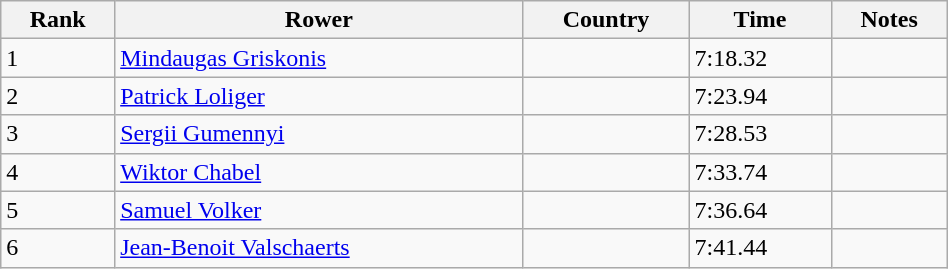<table class="wikitable" width=50%>
<tr>
<th>Rank</th>
<th>Rower</th>
<th>Country</th>
<th>Time</th>
<th>Notes</th>
</tr>
<tr>
<td>1</td>
<td><a href='#'>Mindaugas Griskonis</a></td>
<td></td>
<td>7:18.32</td>
<td></td>
</tr>
<tr>
<td>2</td>
<td><a href='#'>Patrick Loliger</a></td>
<td></td>
<td>7:23.94</td>
<td></td>
</tr>
<tr>
<td>3</td>
<td><a href='#'>Sergii Gumennyi</a></td>
<td></td>
<td>7:28.53</td>
<td></td>
</tr>
<tr>
<td>4</td>
<td><a href='#'>Wiktor Chabel</a></td>
<td></td>
<td>7:33.74</td>
<td></td>
</tr>
<tr>
<td>5</td>
<td><a href='#'>Samuel Volker</a></td>
<td></td>
<td>7:36.64</td>
<td></td>
</tr>
<tr>
<td>6</td>
<td><a href='#'>Jean-Benoit Valschaerts</a></td>
<td></td>
<td>7:41.44</td>
<td></td>
</tr>
</table>
